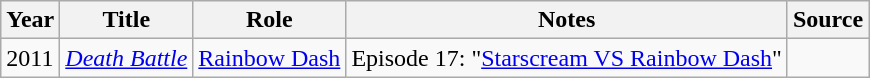<table class="wikitable">
<tr>
<th>Year</th>
<th>Title</th>
<th>Role</th>
<th>Notes</th>
<th>Source</th>
</tr>
<tr>
<td>2011</td>
<td><em><a href='#'>Death Battle</a></em></td>
<td><a href='#'>Rainbow Dash</a></td>
<td>Episode 17: "<a href='#'>Starscream VS Rainbow Dash</a>"</td>
<td></td>
</tr>
</table>
